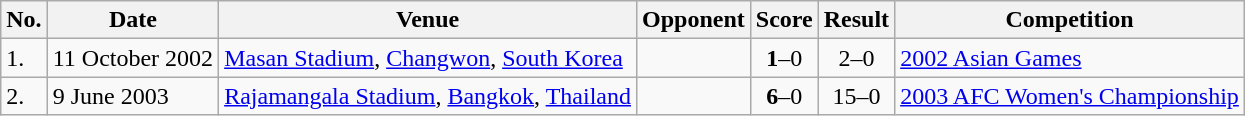<table class="wikitable">
<tr>
<th>No.</th>
<th>Date</th>
<th>Venue</th>
<th>Opponent</th>
<th>Score</th>
<th>Result</th>
<th>Competition</th>
</tr>
<tr>
<td>1.</td>
<td>11 October 2002</td>
<td><a href='#'>Masan Stadium</a>, <a href='#'>Changwon</a>, <a href='#'>South Korea</a></td>
<td></td>
<td align=center><strong>1</strong>–0</td>
<td align=center>2–0</td>
<td><a href='#'>2002 Asian Games</a></td>
</tr>
<tr>
<td>2.</td>
<td>9 June 2003</td>
<td><a href='#'>Rajamangala Stadium</a>, <a href='#'>Bangkok</a>, <a href='#'>Thailand</a></td>
<td></td>
<td align=center><strong>6</strong>–0</td>
<td align=center>15–0</td>
<td><a href='#'>2003 AFC Women's Championship</a></td>
</tr>
</table>
